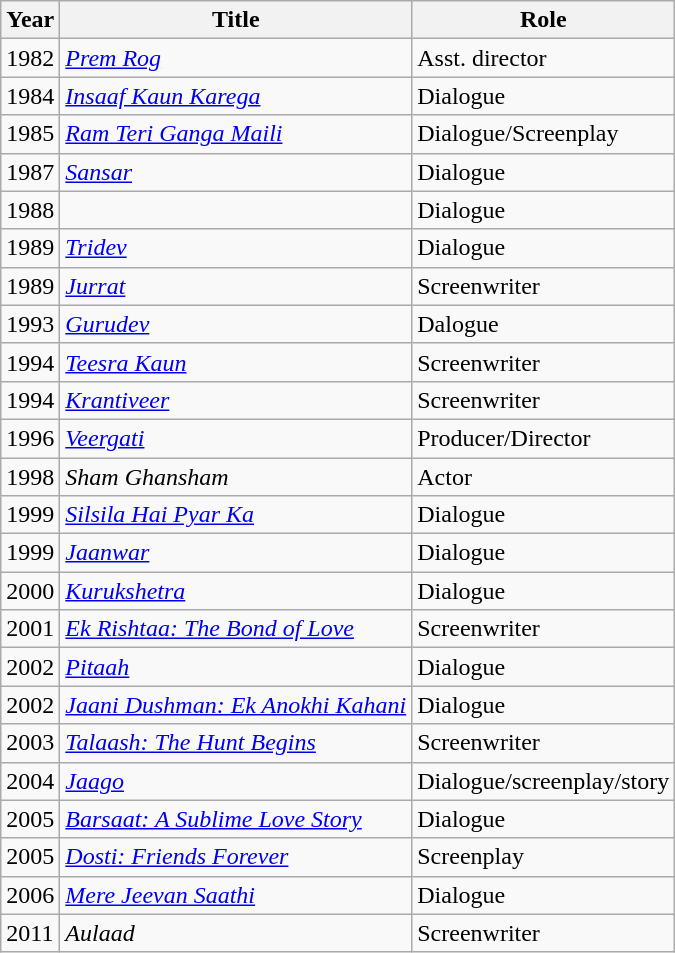<table class="wikitable sortable">
<tr>
<th>Year</th>
<th>Title</th>
<th>Role</th>
</tr>
<tr>
<td>1982</td>
<td><em><a href='#'>Prem Rog</a></em></td>
<td>Asst. director</td>
</tr>
<tr>
<td>1984</td>
<td><em><a href='#'>Insaaf Kaun Karega</a></em></td>
<td>Dialogue</td>
</tr>
<tr>
<td>1985</td>
<td><em><a href='#'>Ram Teri Ganga Maili</a></em></td>
<td>Dialogue/Screenplay</td>
</tr>
<tr>
<td>1987</td>
<td><a href='#'><em>Sansar</em></a></td>
<td>Dialogue</td>
</tr>
<tr>
<td>1988</td>
<td></td>
<td>Dialogue</td>
</tr>
<tr>
<td>1989</td>
<td><em><a href='#'>Tridev</a></em></td>
<td>Dialogue</td>
</tr>
<tr>
<td>1989</td>
<td><em><a href='#'>Jurrat</a></em></td>
<td>Screenwriter</td>
</tr>
<tr>
<td>1993</td>
<td><a href='#'><em>Gurudev</em></a></td>
<td>Dalogue</td>
</tr>
<tr>
<td>1994</td>
<td><em><a href='#'>Teesra Kaun</a></em></td>
<td>Screenwriter</td>
</tr>
<tr>
<td>1994</td>
<td><em><a href='#'>Krantiveer</a></em></td>
<td>Screenwriter</td>
</tr>
<tr>
<td>1996</td>
<td><em><a href='#'>Veergati</a></em></td>
<td>Producer/Director</td>
</tr>
<tr>
<td>1998</td>
<td><em>Sham Ghansham</em></td>
<td>Actor</td>
</tr>
<tr>
<td>1999</td>
<td><em><a href='#'>Silsila Hai Pyar Ka</a></em></td>
<td>Dialogue</td>
</tr>
<tr>
<td>1999</td>
<td><a href='#'><em>Jaanwar</em></a></td>
<td>Dialogue</td>
</tr>
<tr>
<td>2000</td>
<td><a href='#'><em>Kurukshetra</em></a></td>
<td>Dialogue</td>
</tr>
<tr>
<td>2001</td>
<td><em><a href='#'>Ek Rishtaa: The Bond of Love</a></em></td>
<td>Screenwriter</td>
</tr>
<tr>
<td>2002</td>
<td><em><a href='#'>Pitaah</a></em></td>
<td>Dialogue</td>
</tr>
<tr>
<td>2002</td>
<td><em><a href='#'>Jaani Dushman: Ek Anokhi Kahani</a></em></td>
<td>Dialogue</td>
</tr>
<tr>
<td>2003</td>
<td><em><a href='#'>Talaash: The Hunt Begins</a></em></td>
<td>Screenwriter</td>
</tr>
<tr>
<td>2004</td>
<td><a href='#'><em>Jaago</em></a></td>
<td>Dialogue/screenplay/story</td>
</tr>
<tr>
<td>2005</td>
<td><a href='#'><em>Barsaat: A Sublime Love Story</em></a></td>
<td>Dialogue</td>
</tr>
<tr>
<td>2005</td>
<td><em><a href='#'>Dosti: Friends Forever</a></em></td>
<td>Screenplay</td>
</tr>
<tr>
<td>2006</td>
<td><a href='#'><em>Mere Jeevan Saathi</em></a></td>
<td>Dialogue</td>
</tr>
<tr>
<td>2011</td>
<td><em>Aulaad</em></td>
<td>Screenwriter</td>
</tr>
</table>
